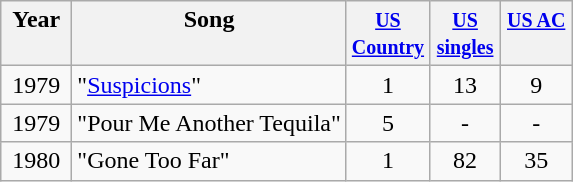<table class="wikitable">
<tr>
<th align="center" valign="top" width="40">Year</th>
<th align="left" valign="top">Song</th>
<th align="center" valign="top" width="40"><small><a href='#'>US Country</a></small></th>
<th align="center" valign="top" width="40"><small><a href='#'>US singles</a></small></th>
<th align="center" valign="top" width="40"><small><a href='#'>US AC</a></small></th>
</tr>
<tr>
<td align="center" valign="top">1979</td>
<td align="left" valign="top">"<a href='#'>Suspicions</a>"</td>
<td align="center" valign="top">1</td>
<td align="center" valign="top">13</td>
<td align="center" valign="top">9</td>
</tr>
<tr>
<td align="center" valign="top">1979</td>
<td align="left" valign="top">"Pour Me Another Tequila"</td>
<td align="center" valign="top">5</td>
<td align="center" valign="top">-</td>
<td align="center" valign="top">-</td>
</tr>
<tr>
<td align="center" valign="top">1980</td>
<td align="left" valign="top">"Gone Too Far"</td>
<td align="center" valign="top">1</td>
<td align="center" valign="top">82</td>
<td align="center" valign="top">35</td>
</tr>
</table>
